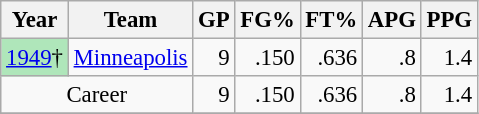<table class="wikitable sortable" style="font-size:95%; text-align:right;">
<tr>
<th>Year</th>
<th>Team</th>
<th>GP</th>
<th>FG%</th>
<th>FT%</th>
<th>APG</th>
<th>PPG</th>
</tr>
<tr>
<td style="text-align:left; background:#afe6ba;"><a href='#'>1949</a>†</td>
<td style="text-align:left;"><a href='#'>Minneapolis</a></td>
<td>9</td>
<td>.150</td>
<td>.636</td>
<td>.8</td>
<td>1.4</td>
</tr>
<tr>
<td style="text-align:center;" colspan="2">Career</td>
<td>9</td>
<td>.150</td>
<td>.636</td>
<td>.8</td>
<td>1.4</td>
</tr>
<tr>
</tr>
</table>
